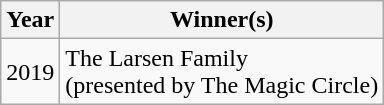<table class="wikitable sortable">
<tr>
<th>Year</th>
<th>Winner(s)</th>
</tr>
<tr>
<td>2019</td>
<td>The Larsen Family<br>(presented by The Magic Circle)</td>
</tr>
</table>
